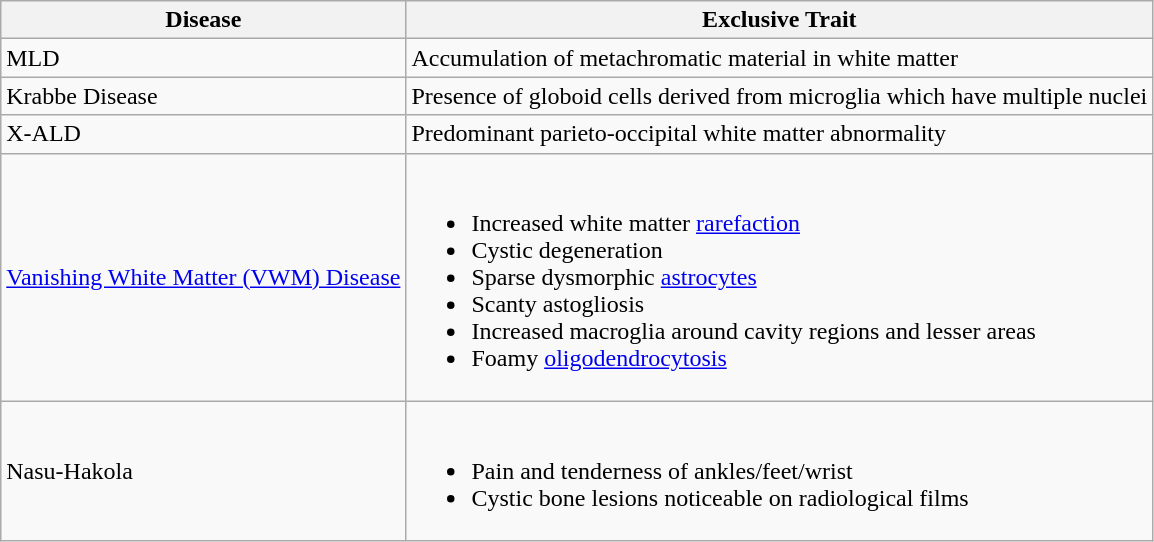<table class="wikitable sortable">
<tr>
<th>Disease</th>
<th>Exclusive Trait</th>
</tr>
<tr>
<td>MLD</td>
<td>Accumulation of metachromatic material in white matter</td>
</tr>
<tr>
<td>Krabbe Disease</td>
<td>Presence of globoid cells derived from microglia which have multiple nuclei</td>
</tr>
<tr>
<td>X-ALD</td>
<td>Predominant parieto-occipital white matter abnormality</td>
</tr>
<tr>
<td><a href='#'>Vanishing White Matter (VWM) Disease</a></td>
<td><br><ul><li>Increased white matter <a href='#'>rarefaction</a></li><li>Cystic degeneration</li><li>Sparse dysmorphic <a href='#'>astrocytes</a></li><li>Scanty astogliosis</li><li>Increased macroglia around cavity regions and lesser areas</li><li>Foamy <a href='#'>oligodendrocytosis</a></li></ul></td>
</tr>
<tr>
<td>Nasu-Hakola</td>
<td><br><ul><li>Pain and tenderness of ankles/feet/wrist</li><li>Cystic bone lesions noticeable on radiological films</li></ul></td>
</tr>
</table>
